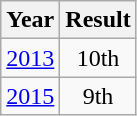<table class="wikitable" style="text-align:center">
<tr>
<th>Year</th>
<th>Result</th>
</tr>
<tr>
<td><a href='#'>2013</a></td>
<td>10th</td>
</tr>
<tr>
<td><a href='#'>2015</a></td>
<td>9th</td>
</tr>
</table>
